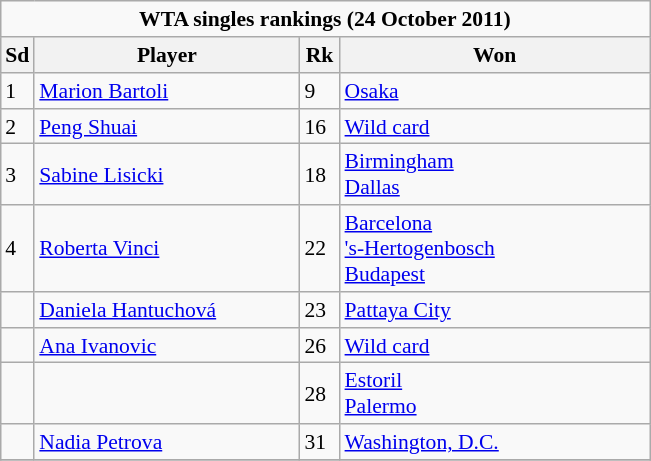<table class="wikitable" style="float:right; margin-left:1em;font-size:90%;" text="justify">
<tr align="center">
<td colspan=4><strong> WTA singles rankings (24 October 2011)</strong></td>
</tr>
<tr>
<th width=15>Sd</th>
<th width=170>Player</th>
<th width=20>Rk</th>
<th width=200>Won</th>
</tr>
<tr>
<td>1</td>
<td> <a href='#'>Marion Bartoli</a></td>
<td>9</td>
<td><a href='#'>Osaka</a></td>
</tr>
<tr>
<td>2</td>
<td> <a href='#'>Peng Shuai</a></td>
<td>16</td>
<td><a href='#'>Wild card</a></td>
</tr>
<tr>
<td>3</td>
<td> <a href='#'>Sabine Lisicki</a></td>
<td>18</td>
<td><a href='#'>Birmingham</a> <br> <a href='#'>Dallas</a></td>
</tr>
<tr>
<td>4</td>
<td> <a href='#'>Roberta Vinci</a></td>
<td>22</td>
<td><a href='#'>Barcelona</a> <br> <a href='#'>'s-Hertogenbosch</a> <br> <a href='#'>Budapest</a></td>
</tr>
<tr>
<td></td>
<td> <a href='#'>Daniela Hantuchová</a></td>
<td>23</td>
<td><a href='#'>Pattaya City</a></td>
</tr>
<tr>
<td></td>
<td> <a href='#'>Ana Ivanovic</a></td>
<td>26</td>
<td><a href='#'>Wild card</a></td>
</tr>
<tr>
<td></td>
<td></td>
<td>28</td>
<td><a href='#'>Estoril</a> <br> <a href='#'>Palermo</a></td>
</tr>
<tr>
<td></td>
<td> <a href='#'>Nadia Petrova</a></td>
<td>31</td>
<td><a href='#'>Washington, D.C.</a></td>
</tr>
<tr>
</tr>
</table>
